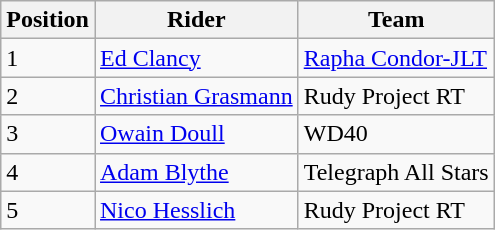<table class="wikitable">
<tr>
<th>Position</th>
<th>Rider</th>
<th>Team</th>
</tr>
<tr>
<td>1</td>
<td><a href='#'>Ed Clancy </a></td>
<td><a href='#'>Rapha Condor-JLT </a></td>
</tr>
<tr>
<td>2</td>
<td><a href='#'>Christian Grasmann</a></td>
<td>Rudy Project RT</td>
</tr>
<tr>
<td>3</td>
<td><a href='#'>Owain Doull</a></td>
<td>WD40</td>
</tr>
<tr>
<td>4</td>
<td><a href='#'>Adam Blythe</a></td>
<td>Telegraph All Stars</td>
</tr>
<tr>
<td>5</td>
<td><a href='#'>Nico Hesslich</a></td>
<td>Rudy Project RT</td>
</tr>
</table>
